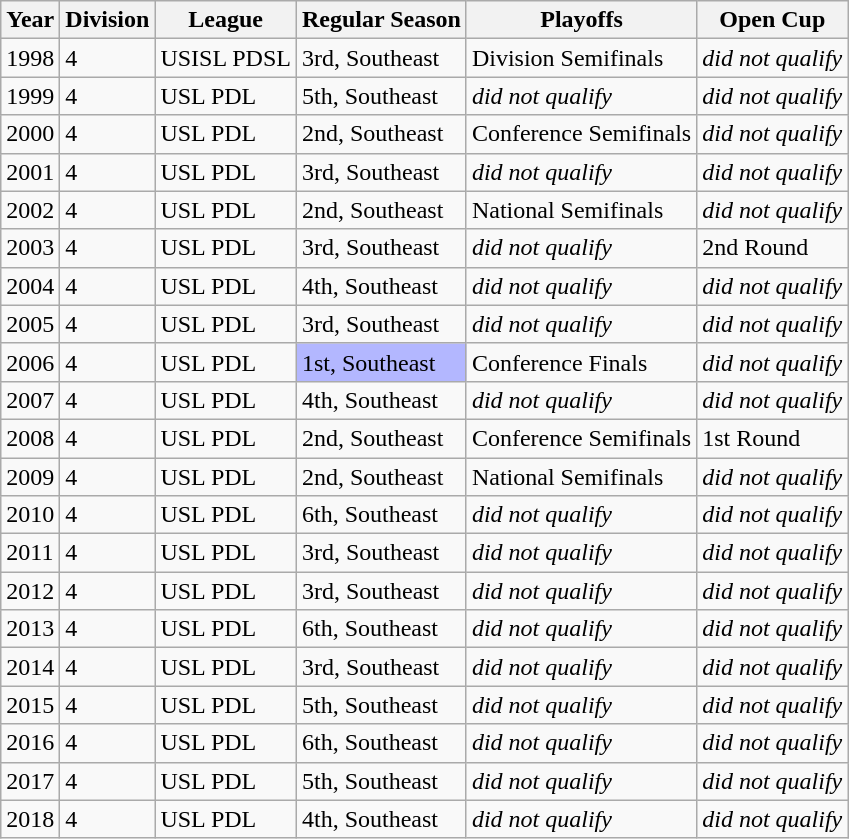<table class="wikitable">
<tr>
<th>Year</th>
<th>Division</th>
<th>League</th>
<th>Regular Season</th>
<th>Playoffs</th>
<th>Open Cup</th>
</tr>
<tr>
<td>1998</td>
<td>4</td>
<td>USISL PDSL</td>
<td>3rd, Southeast</td>
<td>Division Semifinals</td>
<td><em>did not qualify</em></td>
</tr>
<tr>
<td>1999</td>
<td>4</td>
<td>USL PDL</td>
<td>5th, Southeast</td>
<td><em>did not qualify</em></td>
<td><em>did not qualify</em></td>
</tr>
<tr>
<td>2000</td>
<td>4</td>
<td>USL PDL</td>
<td>2nd, Southeast</td>
<td>Conference Semifinals</td>
<td><em>did not qualify</em></td>
</tr>
<tr>
<td>2001</td>
<td>4</td>
<td>USL PDL</td>
<td>3rd, Southeast</td>
<td><em>did not qualify</em></td>
<td><em>did not qualify</em></td>
</tr>
<tr>
<td>2002</td>
<td>4</td>
<td>USL PDL</td>
<td>2nd, Southeast</td>
<td>National Semifinals</td>
<td><em>did not qualify</em></td>
</tr>
<tr>
<td>2003</td>
<td>4</td>
<td>USL PDL</td>
<td>3rd, Southeast</td>
<td><em>did not qualify</em></td>
<td>2nd Round</td>
</tr>
<tr>
<td>2004</td>
<td>4</td>
<td>USL PDL</td>
<td>4th, Southeast</td>
<td><em>did not qualify</em></td>
<td><em>did not qualify</em></td>
</tr>
<tr>
<td>2005</td>
<td>4</td>
<td>USL PDL</td>
<td>3rd, Southeast</td>
<td><em>did not qualify</em></td>
<td><em>did not qualify</em></td>
</tr>
<tr>
<td>2006</td>
<td>4</td>
<td>USL PDL</td>
<td bgcolor="B3B7FF">1st, Southeast</td>
<td>Conference Finals</td>
<td><em>did not qualify</em></td>
</tr>
<tr>
<td>2007</td>
<td>4</td>
<td>USL PDL</td>
<td>4th, Southeast</td>
<td><em>did not qualify</em></td>
<td><em>did not qualify</em></td>
</tr>
<tr>
<td>2008</td>
<td>4</td>
<td>USL PDL</td>
<td>2nd, Southeast</td>
<td>Conference Semifinals</td>
<td>1st Round</td>
</tr>
<tr>
<td>2009</td>
<td>4</td>
<td>USL PDL</td>
<td>2nd, Southeast</td>
<td>National Semifinals</td>
<td><em>did not qualify</em></td>
</tr>
<tr>
<td>2010</td>
<td>4</td>
<td>USL PDL</td>
<td>6th, Southeast</td>
<td><em>did not qualify</em></td>
<td><em>did not qualify</em></td>
</tr>
<tr>
<td>2011</td>
<td>4</td>
<td>USL PDL</td>
<td>3rd, Southeast</td>
<td><em>did not qualify</em></td>
<td><em>did not qualify</em></td>
</tr>
<tr>
<td>2012</td>
<td>4</td>
<td>USL PDL</td>
<td>3rd, Southeast</td>
<td><em>did not qualify</em></td>
<td><em>did not qualify</em></td>
</tr>
<tr>
<td>2013</td>
<td>4</td>
<td>USL PDL</td>
<td>6th, Southeast</td>
<td><em>did not qualify</em></td>
<td><em>did not qualify</em></td>
</tr>
<tr>
<td>2014</td>
<td>4</td>
<td>USL PDL</td>
<td>3rd, Southeast</td>
<td><em>did not qualify</em></td>
<td><em>did not qualify</em></td>
</tr>
<tr>
<td>2015</td>
<td>4</td>
<td>USL PDL</td>
<td>5th, Southeast</td>
<td><em>did not qualify</em></td>
<td><em>did not qualify</em></td>
</tr>
<tr>
<td>2016</td>
<td>4</td>
<td>USL PDL</td>
<td>6th, Southeast</td>
<td><em>did not qualify</em></td>
<td><em>did not qualify</em></td>
</tr>
<tr>
<td>2017</td>
<td>4</td>
<td>USL PDL</td>
<td>5th, Southeast</td>
<td><em>did not qualify</em></td>
<td><em>did not qualify</em></td>
</tr>
<tr>
<td>2018</td>
<td>4</td>
<td>USL PDL</td>
<td>4th, Southeast</td>
<td><em>did not qualify</em></td>
<td><em>did not qualify</em></td>
</tr>
</table>
